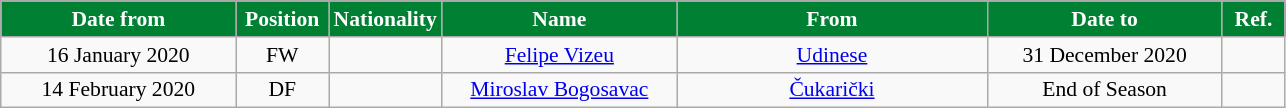<table class="wikitable" style="text-align:center; font-size:90%; ">
<tr>
<th style="background:#008033; color:white; width:150px;">Date from</th>
<th style="background:#008033; color:white; width:55px;">Position</th>
<th style="background:#008033; color:white; width:55px;">Nationality</th>
<th style="background:#008033; color:white; width:150px;">Name</th>
<th style="background:#008033; color:white; width:200px;">From</th>
<th style="background:#008033; color:white; width:150px;">Date to</th>
<th style="background:#008033; color:white; width:35px;">Ref.</th>
</tr>
<tr>
<td>16 January 2020</td>
<td>FW</td>
<td></td>
<td><a href='#'>Felipe Vizeu</a></td>
<td><a href='#'>Udinese</a></td>
<td>31 December 2020</td>
<td></td>
</tr>
<tr>
<td>14 February 2020</td>
<td>DF</td>
<td></td>
<td><a href='#'>Miroslav Bogosavac</a></td>
<td><a href='#'>Čukarički</a></td>
<td>End of Season</td>
<td></td>
</tr>
</table>
